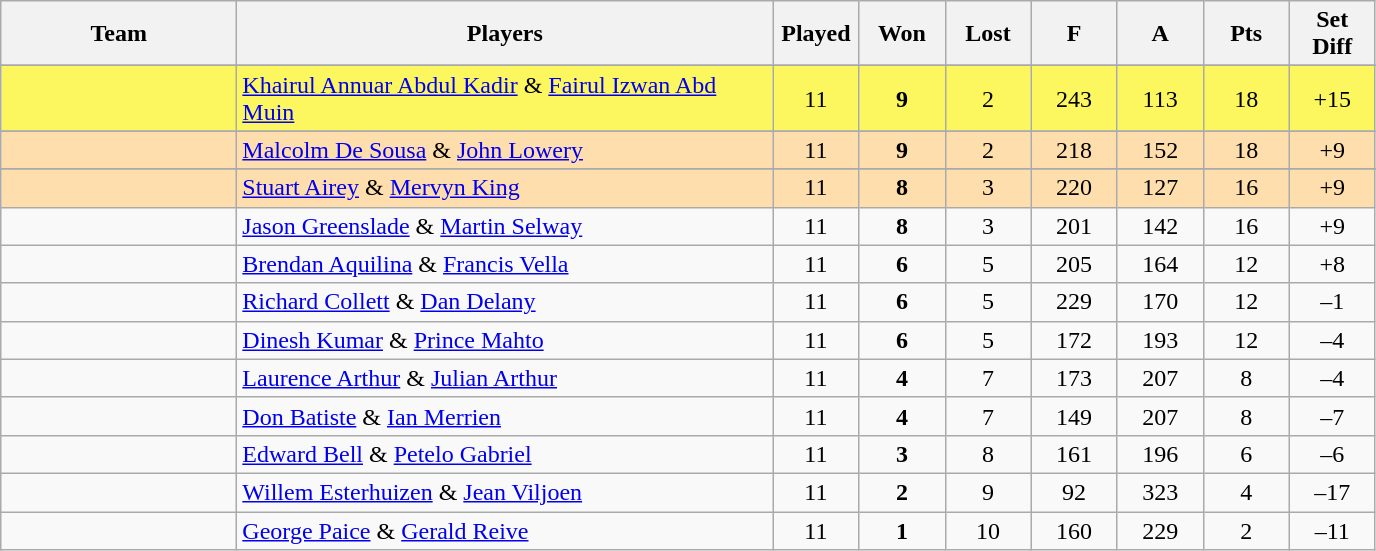<table class=wikitable style="text-align:center">
<tr>
<th width=150>Team</th>
<th width=350>Players</th>
<th width=50>Played</th>
<th width=50>Won</th>
<th width=50>Lost</th>
<th width=50>F</th>
<th width=50>A</th>
<th width=50>Pts</th>
<th width=50>Set Diff</th>
</tr>
<tr>
</tr>
<tr bgcolor=FCF75E>
<td align=left></td>
<td align=left><a href='#'>Khairul Annuar Abdul Kadir</a> & <a href='#'>Fairul Izwan Abd Muin</a></td>
<td>11</td>
<td><strong>9</strong></td>
<td>2</td>
<td>243</td>
<td>113</td>
<td>18</td>
<td>+15</td>
</tr>
<tr>
</tr>
<tr bgcolor=FFDEAD>
<td align=left></td>
<td align=left><a href='#'>Malcolm De Sousa</a> & <a href='#'>John Lowery</a></td>
<td>11</td>
<td><strong>9</strong></td>
<td>2</td>
<td>218</td>
<td>152</td>
<td>18</td>
<td>+9</td>
</tr>
<tr>
</tr>
<tr bgcolor=FFDEAD>
<td align=left></td>
<td align=left><a href='#'>Stuart Airey</a> & <a href='#'>Mervyn King</a></td>
<td>11</td>
<td><strong>8</strong></td>
<td>3</td>
<td>220</td>
<td>127</td>
<td>16</td>
<td>+9</td>
</tr>
<tr>
<td align=left></td>
<td align=left><a href='#'>Jason Greenslade</a> & <a href='#'>Martin Selway</a></td>
<td>11</td>
<td><strong>8</strong></td>
<td>3</td>
<td>201</td>
<td>142</td>
<td>16</td>
<td>+9</td>
</tr>
<tr>
<td align=left></td>
<td align=left><a href='#'>Brendan Aquilina</a> & <a href='#'>Francis Vella</a></td>
<td>11</td>
<td><strong>6</strong></td>
<td>5</td>
<td>205</td>
<td>164</td>
<td>12</td>
<td>+8</td>
</tr>
<tr>
<td align=left></td>
<td align=left><a href='#'>Richard Collett</a> & <a href='#'>Dan Delany</a></td>
<td>11</td>
<td><strong>6</strong></td>
<td>5</td>
<td>229</td>
<td>170</td>
<td>12</td>
<td>–1</td>
</tr>
<tr>
<td align=left></td>
<td align=left><a href='#'>Dinesh Kumar</a> & <a href='#'>Prince Mahto</a></td>
<td>11</td>
<td><strong>6</strong></td>
<td>5</td>
<td>172</td>
<td>193</td>
<td>12</td>
<td>–4</td>
</tr>
<tr>
<td align=left></td>
<td align=left><a href='#'>Laurence Arthur</a> & <a href='#'>Julian Arthur</a></td>
<td>11</td>
<td><strong>4</strong></td>
<td>7</td>
<td>173</td>
<td>207</td>
<td>8</td>
<td>–4</td>
</tr>
<tr>
<td align=left></td>
<td align=left><a href='#'>Don Batiste</a> & <a href='#'>Ian Merrien</a></td>
<td>11</td>
<td><strong>4</strong></td>
<td>7</td>
<td>149</td>
<td>207</td>
<td>8</td>
<td>–7</td>
</tr>
<tr>
<td align=left></td>
<td align=left><a href='#'>Edward Bell</a> & <a href='#'>Petelo Gabriel</a></td>
<td>11</td>
<td><strong>3</strong></td>
<td>8</td>
<td>161</td>
<td>196</td>
<td>6</td>
<td>–6</td>
</tr>
<tr>
<td align=left></td>
<td align=left><a href='#'>Willem Esterhuizen</a> & <a href='#'>Jean Viljoen</a></td>
<td>11</td>
<td><strong>2</strong></td>
<td>9</td>
<td>92</td>
<td>323</td>
<td>4</td>
<td>–17</td>
</tr>
<tr>
<td align=left></td>
<td align=left><a href='#'>George Paice</a> & <a href='#'>Gerald Reive</a></td>
<td>11</td>
<td><strong>1</strong></td>
<td>10</td>
<td>160</td>
<td>229</td>
<td>2</td>
<td>–11</td>
</tr>
</table>
